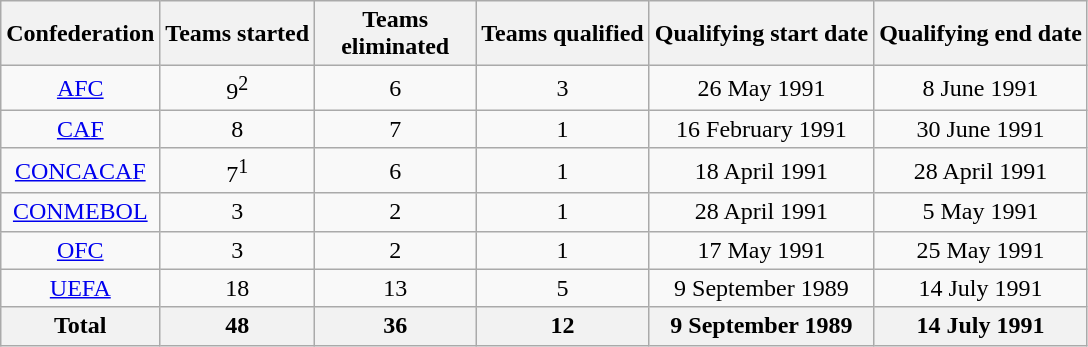<table class="wikitable" style="text-align: center;">
<tr>
<th>Confederation</th>
<th>Teams started</th>
<th width=100>Teams eliminated</th>
<th>Teams qualified</th>
<th>Qualifying start date</th>
<th>Qualifying end date</th>
</tr>
<tr>
<td><a href='#'>AFC</a></td>
<td>9<sup>2</sup></td>
<td>6</td>
<td>3</td>
<td>26 May 1991</td>
<td>8 June 1991</td>
</tr>
<tr>
<td><a href='#'>CAF</a></td>
<td>8</td>
<td>7</td>
<td>1</td>
<td>16 February 1991</td>
<td>30 June 1991</td>
</tr>
<tr>
<td><a href='#'>CONCACAF</a></td>
<td>7<sup>1</sup></td>
<td>6</td>
<td>1</td>
<td>18 April 1991</td>
<td>28 April 1991</td>
</tr>
<tr>
<td><a href='#'>CONMEBOL</a></td>
<td>3</td>
<td>2</td>
<td>1</td>
<td>28 April 1991</td>
<td>5 May 1991</td>
</tr>
<tr>
<td><a href='#'>OFC</a></td>
<td>3</td>
<td>2</td>
<td>1</td>
<td>17 May 1991</td>
<td>25 May 1991</td>
</tr>
<tr>
<td><a href='#'>UEFA</a></td>
<td>18</td>
<td>13</td>
<td>5</td>
<td>9 September 1989</td>
<td>14 July 1991</td>
</tr>
<tr>
<th>Total</th>
<th>48</th>
<th>36</th>
<th>12</th>
<th>9 September 1989</th>
<th>14 July 1991</th>
</tr>
</table>
